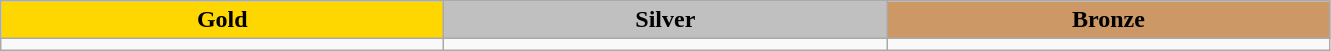<table class="wikitable">
<tr align="center">
<td bgcolor="gold" style="width:18em"><strong>Gold</strong></td>
<td bgcolor="silver" style="width:18em"><strong>Silver</strong></td>
<td bgcolor="CC9966" style="width:18em"><strong>Bronze</strong></td>
</tr>
<tr valign="top">
<td></td>
<td></td>
<td></td>
</tr>
</table>
